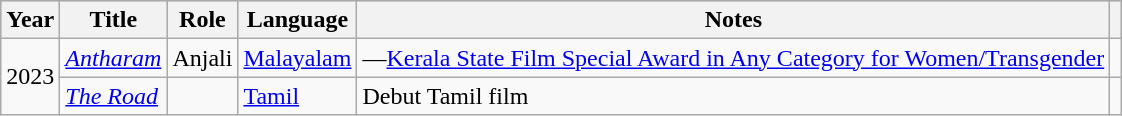<table class="wikitable sortable">
<tr style="background:#ccc; text-align:center;">
<th scope="col">Year</th>
<th scope="col">Title</th>
<th scope="col">Role</th>
<th scope="col">Language</th>
<th scope="col" class="unsortable">Notes</th>
<th scope="col" class="unsortable"></th>
</tr>
<tr>
<td rowspan="2">2023</td>
<td><em><a href='#'>Antharam</a></em></td>
<td>Anjali</td>
<td><a href='#'>Malayalam</a></td>
<td>—<a href='#'>Kerala State Film Special Award in Any Category for Women/Transgender</a></td>
<td></td>
</tr>
<tr>
<td><em><a href='#'>The Road</a></em></td>
<td></td>
<td><a href='#'>Tamil</a></td>
<td>Debut Tamil film</td>
<td></td>
</tr>
</table>
